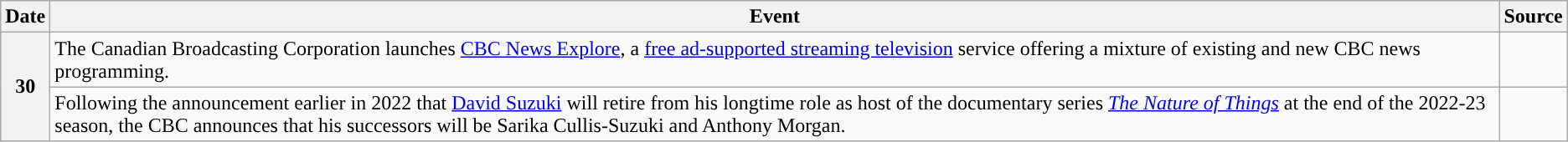<table class="wikitable">
<tr>
<th>Date</th>
<th>Event</th>
<th>Source</th>
</tr>
<tr>
<th rowspan=2>30</th>
<td>The Canadian Broadcasting Corporation launches <a href='#'>CBC News Explore</a>, a <a href='#'>free ad-supported streaming television</a> service offering a mixture of existing and new CBC news programming.</td>
<td></td>
</tr>
<tr>
<td>Following the announcement earlier in 2022 that <a href='#'>David Suzuki</a> will retire from his longtime role as host of the documentary series <em><a href='#'>The Nature of Things</a></em> at the end of the 2022-23 season, the CBC announces that his successors will be Sarika Cullis-Suzuki and Anthony Morgan.</td>
<td></td>
</tr>
</table>
